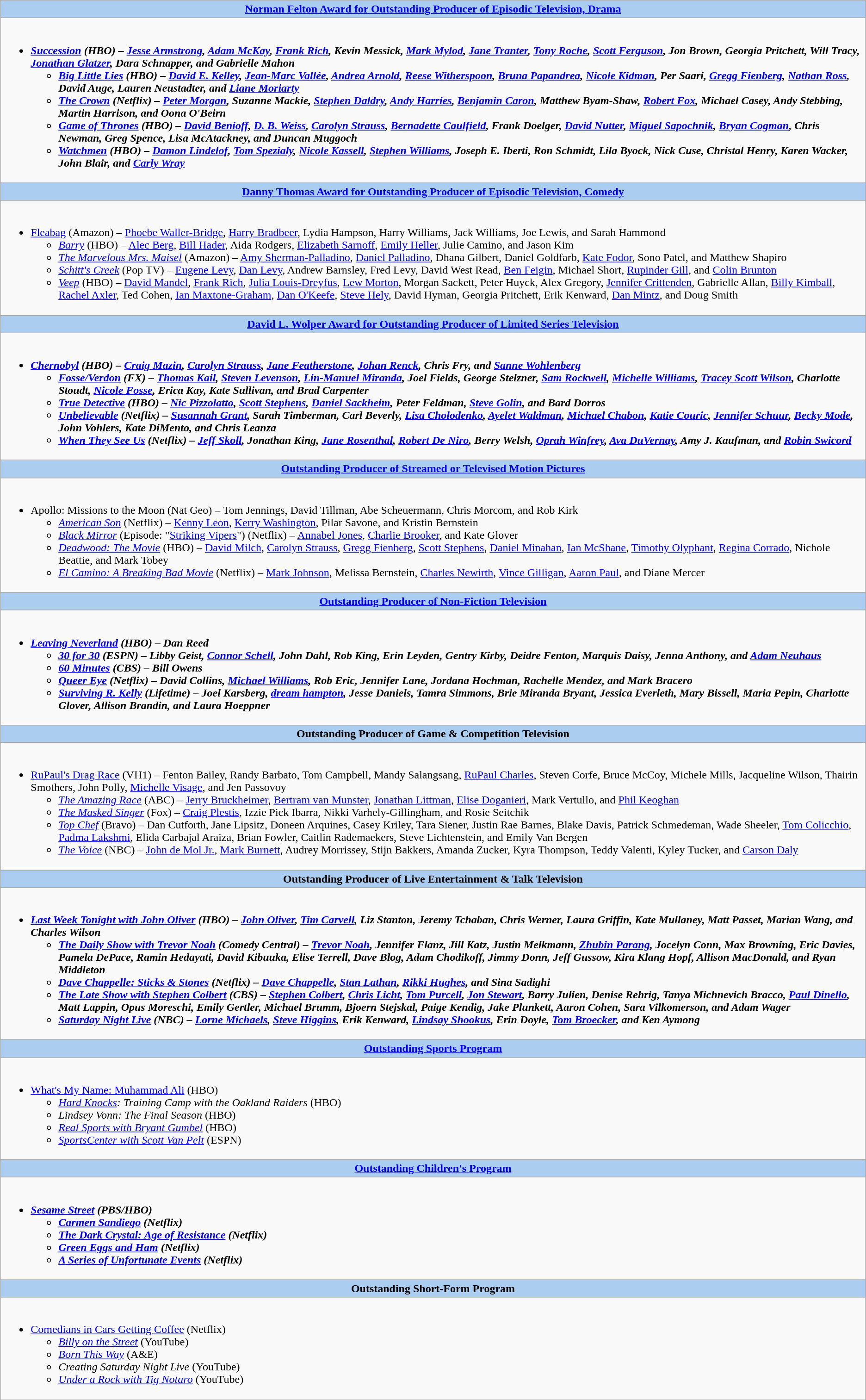<table class=wikitable style="width="100%">
<tr>
<th colspan="2" style="background:#abcdef;"><a href='#'>Norman Felton Award for Outstanding Producer of Episodic Television, Drama</a></th>
</tr>
<tr>
<td colspan="2" style="vertical-align:top;"><br><ul><li><strong><em><a href='#'>Succession</a><em> (HBO) – <a href='#'>Jesse Armstrong</a>, <a href='#'>Adam McKay</a>, <a href='#'>Frank Rich</a>, Kevin Messick, <a href='#'>Mark Mylod</a>, <a href='#'>Jane Tranter</a>, <a href='#'>Tony Roche</a>, <a href='#'>Scott Ferguson</a>, Jon Brown, Georgia Pritchett, Will Tracy, <a href='#'>Jonathan Glatzer</a>, Dara Schnapper, and Gabrielle Mahon<strong><ul><li></em><a href='#'>Big Little Lies</a><em> (HBO) – <a href='#'>David E. Kelley</a>, <a href='#'>Jean-Marc Vallée</a>, <a href='#'>Andrea Arnold</a>, <a href='#'>Reese Witherspoon</a>, <a href='#'>Bruna Papandrea</a>, <a href='#'>Nicole Kidman</a>, Per Saari, <a href='#'>Gregg Fienberg</a>, <a href='#'>Nathan Ross</a>, David Auge, Lauren Neustadter, and <a href='#'>Liane Moriarty</a></li><li></em><a href='#'>The Crown</a><em> (Netflix) – <a href='#'>Peter Morgan</a>, Suzanne Mackie, <a href='#'>Stephen Daldry</a>, <a href='#'>Andy Harries</a>, <a href='#'>Benjamin Caron</a>, Matthew Byam-Shaw, <a href='#'>Robert Fox</a>, Michael Casey, Andy Stebbing, Martin Harrison, and Oona O'Beirn</li><li></em><a href='#'>Game of Thrones</a><em> (HBO) – <a href='#'>David Benioff</a>, <a href='#'>D. B. Weiss</a>, <a href='#'>Carolyn Strauss</a>, <a href='#'>Bernadette Caulfield</a>, Frank Doelger, <a href='#'>David Nutter</a>, <a href='#'>Miguel Sapochnik</a>, <a href='#'>Bryan Cogman</a>, Chris Newman, Greg Spence, Lisa McAtackney, and Duncan Muggoch</li><li></em><a href='#'>Watchmen</a><em> (HBO) – <a href='#'>Damon Lindelof</a>, <a href='#'>Tom Spezialy</a>, <a href='#'>Nicole Kassell</a>, <a href='#'>Stephen Williams</a>, Joseph E. Iberti, Ron Schmidt, Lila Byock, Nick Cuse, Christal Henry, Karen Wacker, John Blair, and <a href='#'>Carly Wray</a></li></ul></li></ul></td>
</tr>
<tr>
<th colspan="2" style="background:#abcdef;"><a href='#'>Danny Thomas Award for Outstanding Producer of Episodic Television, Comedy</a></th>
</tr>
<tr>
<td colspan="2" style="vertical-align:top;"><br><ul><li></em></strong><a href='#'>Fleabag</a></em> (Amazon) – <a href='#'>Phoebe Waller-Bridge</a>, <a href='#'>Harry Bradbeer</a>, Lydia Hampson, Harry Williams, Jack Williams, Joe Lewis, and Sarah Hammond</strong><ul><li><em><a href='#'>Barry</a></em> (HBO) – <a href='#'>Alec Berg</a>, <a href='#'>Bill Hader</a>, Aida Rodgers, <a href='#'>Elizabeth Sarnoff</a>, <a href='#'>Emily Heller</a>, Julie Camino, and Jason Kim</li><li><em><a href='#'>The Marvelous Mrs. Maisel</a></em> (Amazon) – <a href='#'>Amy Sherman-Palladino</a>, <a href='#'>Daniel Palladino</a>, Dhana Gilbert, Daniel Goldfarb, <a href='#'>Kate Fodor</a>, Sono Patel, and Matthew Shapiro</li><li><em><a href='#'>Schitt's Creek</a></em> (Pop TV) – <a href='#'>Eugene Levy</a>, <a href='#'>Dan Levy</a>, Andrew Barnsley, Fred Levy, David West Read, <a href='#'>Ben Feigin</a>, Michael Short, <a href='#'>Rupinder Gill</a>, and <a href='#'>Colin Brunton</a></li><li><em><a href='#'>Veep</a></em> (HBO) – <a href='#'>David Mandel</a>, <a href='#'>Frank Rich</a>, <a href='#'>Julia Louis-Dreyfus</a>, <a href='#'>Lew Morton</a>, Morgan Sackett, Peter Huyck, Alex Gregory, <a href='#'>Jennifer Crittenden</a>, Gabrielle Allan, <a href='#'>Billy Kimball</a>, <a href='#'>Rachel Axler</a>, Ted Cohen, <a href='#'>Ian Maxtone-Graham</a>, <a href='#'>Dan O'Keefe</a>, <a href='#'>Steve Hely</a>, David Hyman, Georgia Pritchett, Erik Kenward, <a href='#'>Dan Mintz</a>, and Doug Smith</li></ul></li></ul></td>
</tr>
<tr>
<th colspan="2" style="background:#abcdef;"><a href='#'>David L. Wolper Award for Outstanding Producer of Limited Series Television</a></th>
</tr>
<tr>
<td colspan="2" style="vertical-align:top;"><br><ul><li><strong><em><a href='#'>Chernobyl</a><em> (HBO) – <a href='#'>Craig Mazin</a>, <a href='#'>Carolyn Strauss</a>, <a href='#'>Jane Featherstone</a>, <a href='#'>Johan Renck</a>, Chris Fry, and <a href='#'>Sanne Wohlenberg</a><strong><ul><li></em><a href='#'>Fosse/Verdon</a><em> (FX) – <a href='#'>Thomas Kail</a>, <a href='#'>Steven Levenson</a>, <a href='#'>Lin-Manuel Miranda</a>, Joel Fields, George Stelzner, <a href='#'>Sam Rockwell</a>, <a href='#'>Michelle Williams</a>, <a href='#'>Tracey Scott Wilson</a>, Charlotte Stoudt, <a href='#'>Nicole Fosse</a>, Erica Kay, Kate Sullivan, and Brad Carpenter</li><li></em><a href='#'>True Detective</a><em> (HBO) – <a href='#'>Nic Pizzolatto</a>, <a href='#'>Scott Stephens</a>, <a href='#'>Daniel Sackheim</a>, Peter Feldman, <a href='#'>Steve Golin</a>, and Bard Dorros</li><li></em><a href='#'>Unbelievable</a><em> (Netflix) – <a href='#'>Susannah Grant</a>, Sarah Timberman, Carl Beverly, <a href='#'>Lisa Cholodenko</a>, <a href='#'>Ayelet Waldman</a>, <a href='#'>Michael Chabon</a>, <a href='#'>Katie Couric</a>, <a href='#'>Jennifer Schuur</a>, <a href='#'>Becky Mode</a>, John Vohlers, Kate DiMento, and Chris Leanza</li><li></em><a href='#'>When They See Us</a><em> (Netflix) – <a href='#'>Jeff Skoll</a>, Jonathan King, <a href='#'>Jane Rosenthal</a>, <a href='#'>Robert De Niro</a>, Berry Welsh, <a href='#'>Oprah Winfrey</a>, <a href='#'>Ava DuVernay</a>, Amy J. Kaufman, and <a href='#'>Robin Swicord</a></li></ul></li></ul></td>
</tr>
<tr>
<th colspan="2" style="background:#abcdef;"><a href='#'>Outstanding Producer of Streamed or Televised Motion Pictures</a></th>
</tr>
<tr>
<td colspan="2" style="vertical-align:top;"><br><ul><li></em></strong>Apollo: Missions to the Moon</em> (Nat Geo) – Tom Jennings, David Tillman, Abe Scheuermann, Chris Morcom, and Rob Kirk</strong><ul><li><em><a href='#'>American Son</a></em> (Netflix) – <a href='#'>Kenny Leon</a>, <a href='#'>Kerry Washington</a>, Pilar Savone, and Kristin Bernstein</li><li><em><a href='#'>Black Mirror</a></em> (Episode: "<a href='#'>Striking Vipers</a>") (Netflix) – <a href='#'>Annabel Jones</a>, <a href='#'>Charlie Brooker</a>, and Kate Glover</li><li><em><a href='#'>Deadwood: The Movie</a></em> (HBO) – <a href='#'>David Milch</a>, <a href='#'>Carolyn Strauss</a>, <a href='#'>Gregg Fienberg</a>, <a href='#'>Scott Stephens</a>, <a href='#'>Daniel Minahan</a>, <a href='#'>Ian McShane</a>, <a href='#'>Timothy Olyphant</a>, <a href='#'>Regina Corrado</a>, Nichole Beattie, and Mark Tobey</li><li><em><a href='#'>El Camino: A Breaking Bad Movie</a></em> (Netflix) – <a href='#'>Mark Johnson</a>, Melissa Bernstein, <a href='#'>Charles Newirth</a>, <a href='#'>Vince Gilligan</a>, <a href='#'>Aaron Paul</a>, and Diane Mercer</li></ul></li></ul></td>
</tr>
<tr>
<th colspan="2" style="background:#abcdef;"><a href='#'>Outstanding Producer of Non-Fiction Television</a></th>
</tr>
<tr>
<td colspan="2" style="vertical-align:top;"><br><ul><li><strong><em><a href='#'>Leaving Neverland</a><em> (HBO) – Dan Reed<strong><ul><li></em><a href='#'>30 for 30</a><em> (ESPN) – Libby Geist, <a href='#'>Connor Schell</a>, John Dahl, Rob King, Erin Leyden, Gentry Kirby, Deidre Fenton, Marquis Daisy, Jenna Anthony, and <a href='#'>Adam Neuhaus</a></li><li></em><a href='#'>60 Minutes</a><em> (CBS) – Bill Owens</li><li></em><a href='#'>Queer Eye</a><em> (Netflix) – David Collins, <a href='#'>Michael Williams</a>, Rob Eric, Jennifer Lane, Jordana Hochman, Rachelle Mendez, and Mark Bracero</li><li></em><a href='#'>Surviving R. Kelly</a><em> (Lifetime) – Joel Karsberg, <a href='#'>dream hampton</a>, Jesse Daniels, Tamra Simmons, Brie Miranda Bryant, Jessica Everleth, Mary Bissell, Maria Pepin, Charlotte Glover, Allison Brandin, and Laura Hoeppner</li></ul></li></ul></td>
</tr>
<tr>
<th colspan="2" style="background:#abcdef;">Outstanding Producer of Game & Competition Television</th>
</tr>
<tr>
<td colspan="2" style="vertical-align:top;"><br><ul><li></em></strong><a href='#'>RuPaul's Drag Race</a></em> (VH1) – Fenton Bailey, Randy Barbato, Tom Campbell, Mandy Salangsang, <a href='#'>RuPaul Charles</a>, Steven Corfe, Bruce McCoy, Michele Mills, Jacqueline Wilson, Thairin Smothers, John Polly, <a href='#'>Michelle Visage</a>, and Jen Passovoy</strong><ul><li><em><a href='#'>The Amazing Race</a></em> (ABC) – <a href='#'>Jerry Bruckheimer</a>, <a href='#'>Bertram van Munster</a>, <a href='#'>Jonathan Littman</a>, <a href='#'>Elise Doganieri</a>, Mark Vertullo, and <a href='#'>Phil Keoghan</a></li><li><em><a href='#'>The Masked Singer</a></em> (Fox) – <a href='#'>Craig Plestis</a>, Izzie Pick Ibarra, Nikki Varhely-Gillingham, and Rosie Seitchik</li><li><em><a href='#'>Top Chef</a></em> (Bravo) – Dan Cutforth, Jane Lipsitz, Doneen Arquines, Casey Kriley, Tara Siener, Justin Rae Barnes, Blake Davis, Patrick Schmedeman, Wade Sheeler, <a href='#'>Tom Colicchio</a>, <a href='#'>Padma Lakshmi</a>, Elida Carbajal Araiza, Brian Fowler, Caitlin Rademaekers, Steve Lichtenstein, and Emily Van Bergen</li><li><em><a href='#'>The Voice</a></em> (NBC) – <a href='#'>John de Mol Jr.</a>, <a href='#'>Mark Burnett</a>, Audrey Morrissey, Stijn Bakkers, Amanda Zucker, Kyra Thompson, Teddy Valenti, Kyley Tucker, and <a href='#'>Carson Daly</a></li></ul></li></ul></td>
</tr>
<tr>
<th colspan="2" style="background:#abcdef;">Outstanding Producer of Live Entertainment & Talk Television</th>
</tr>
<tr>
<td colspan="2" style="vertical-align:top;"><br><ul><li><strong><em><a href='#'>Last Week Tonight with John Oliver</a><em> (HBO) – <a href='#'>John Oliver</a>, <a href='#'>Tim Carvell</a>, Liz Stanton, Jeremy Tchaban, Chris Werner, Laura Griffin, Kate Mullaney, Matt Passet, Marian Wang, and Charles Wilson<strong><ul><li></em><a href='#'>The Daily Show with Trevor Noah</a><em> (Comedy Central) – <a href='#'>Trevor Noah</a>, Jennifer Flanz, Jill Katz, Justin Melkmann, <a href='#'>Zhubin Parang</a>, Jocelyn Conn, Max Browning, Eric Davies, Pamela DePace, Ramin Hedayati, David Kibuuka, Elise Terrell, Dave Blog, Adam Chodikoff, Jimmy Donn, Jeff Gussow, Kira Klang Hopf, Allison MacDonald, and Ryan Middleton</li><li></em><a href='#'>Dave Chappelle: Sticks & Stones</a><em> (Netflix) – <a href='#'>Dave Chappelle</a>, <a href='#'>Stan Lathan</a>, <a href='#'>Rikki Hughes</a>, and Sina Sadighi</li><li></em><a href='#'>The Late Show with Stephen Colbert</a><em> (CBS) – <a href='#'>Stephen Colbert</a>, <a href='#'>Chris Licht</a>, <a href='#'>Tom Purcell</a>, <a href='#'>Jon Stewart</a>, Barry Julien, Denise Rehrig, Tanya Michnevich Bracco, <a href='#'>Paul Dinello</a>, Matt Lappin, Opus Moreschi, Emily Gertler, Michael Brumm, Bjoern Stejskal, Paige Kendig, Jake Plunkett, Aaron Cohen, Sara Vilkomerson, and Adam Wager</li><li></em><a href='#'>Saturday Night Live</a><em> (NBC) – <a href='#'>Lorne Michaels</a>, <a href='#'>Steve Higgins</a>, Erik Kenward, <a href='#'>Lindsay Shookus</a>, Erin Doyle, <a href='#'>Tom Broecker</a>, and Ken Aymong</li></ul></li></ul></td>
</tr>
<tr>
<th colspan="2" style="background:#abcdef;"><a href='#'>Outstanding Sports Program</a></th>
</tr>
<tr>
<td colspan="2" style="vertical-align:top;"><br><ul><li></em></strong><a href='#'>What's My Name: Muhammad Ali</a></em> (HBO)</strong><ul><li><em><a href='#'>Hard Knocks</a>: Training Camp with the Oakland Raiders</em> (HBO)</li><li><em>Lindsey Vonn: The Final Season</em> (HBO)</li><li><em><a href='#'>Real Sports with Bryant Gumbel</a></em> (HBO)</li><li><em><a href='#'>SportsCenter with Scott Van Pelt</a></em> (ESPN)</li></ul></li></ul></td>
</tr>
<tr>
<th colspan="2" style="background:#abcdef;"><a href='#'>Outstanding Children's Program</a></th>
</tr>
<tr>
<td colspan="2" style="vertical-align:top;"><br><ul><li><strong><em><a href='#'>Sesame Street</a><em> (PBS/HBO)<strong><ul><li></em><a href='#'>Carmen Sandiego</a><em> (Netflix)</li><li></em><a href='#'>The Dark Crystal: Age of Resistance</a><em> (Netflix)</li><li></em><a href='#'>Green Eggs and Ham</a><em> (Netflix)</li><li></em><a href='#'>A Series of Unfortunate Events</a><em> (Netflix)</li></ul></li></ul></td>
</tr>
<tr>
<th colspan="2" style="background:#abcdef;">Outstanding Short-Form Program</th>
</tr>
<tr>
<td colspan="2" style="vertical-align:top;"><br><ul><li></em></strong><a href='#'>Comedians in Cars Getting Coffee</a></em> (Netflix)</strong><ul><li><em><a href='#'>Billy on the Street</a></em> (YouTube)</li><li><em><a href='#'>Born This Way</a></em> (A&E)</li><li><em>Creating Saturday Night Live</em> (YouTube)</li><li><em><a href='#'>Under a Rock with Tig Notaro</a></em> (YouTube)</li></ul></li></ul></td>
</tr>
</table>
